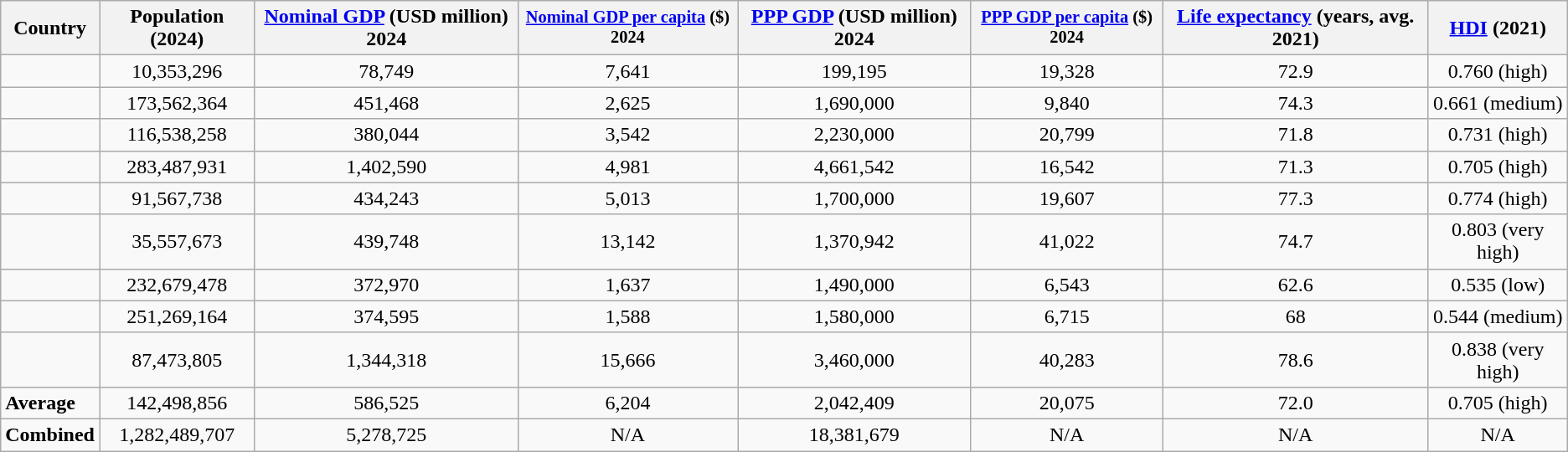<table class="wikitable sortable" style="text-align:center">
<tr>
<th>Country</th>
<th>Population (2024)</th>
<th><a href='#'>Nominal GDP</a> (USD million) 2024</th>
<th style="font-size:85%"><a href='#'>Nominal GDP per capita</a> ($) 2024</th>
<th><a href='#'>PPP GDP</a> (USD million) 2024</th>
<th style="font-size:85%"><strong><a href='#'>PPP GDP per capita</a> ($) 2024</strong></th>
<th><a href='#'>Life expectancy</a> (years, avg. 2021)</th>
<th><a href='#'>HDI</a> (2021)</th>
</tr>
<tr>
<td style="text-align:left;"><strong></strong></td>
<td>10,353,296</td>
<td>78,749</td>
<td>7,641</td>
<td>199,195</td>
<td>19,328</td>
<td>72.9</td>
<td>0.760 (high)</td>
</tr>
<tr>
<td style="text-align:left;"><strong></strong></td>
<td>173,562,364</td>
<td>451,468</td>
<td>2,625</td>
<td>1,690,000</td>
<td>9,840</td>
<td>74.3</td>
<td>0.661 (medium)</td>
</tr>
<tr>
<td style="text-align:left;"><strong></strong></td>
<td>116,538,258</td>
<td>380,044</td>
<td>3,542</td>
<td>2,230,000</td>
<td>20,799</td>
<td>71.8</td>
<td>0.731 (high)</td>
</tr>
<tr>
<td style="text-align:left;"><strong></strong></td>
<td>283,487,931</td>
<td>1,402,590</td>
<td>4,981</td>
<td>4,661,542</td>
<td>16,542</td>
<td>71.3</td>
<td>0.705 (high)</td>
</tr>
<tr>
<td style="text-align:left;"><strong></strong></td>
<td>91,567,738</td>
<td>434,243</td>
<td>5,013</td>
<td>1,700,000</td>
<td>19,607</td>
<td>77.3</td>
<td>0.774 (high)</td>
</tr>
<tr>
<td style="text-align:left;"><strong></strong></td>
<td>35,557,673</td>
<td>439,748</td>
<td>13,142</td>
<td>1,370,942</td>
<td>41,022</td>
<td>74.7</td>
<td>0.803 (very high)</td>
</tr>
<tr>
<td style="text-align:left;"><strong></strong></td>
<td>232,679,478</td>
<td>372,970</td>
<td>1,637</td>
<td>1,490,000</td>
<td>6,543</td>
<td>62.6</td>
<td>0.535 (low)</td>
</tr>
<tr>
<td style="text-align:left;"><strong></strong></td>
<td>251,269,164</td>
<td>374,595</td>
<td>1,588</td>
<td>1,580,000</td>
<td>6,715</td>
<td>68</td>
<td>0.544 (medium)</td>
</tr>
<tr>
<td style="text-align:left;"><strong></strong></td>
<td>87,473,805</td>
<td>1,344,318</td>
<td>15,666</td>
<td>3,460,000</td>
<td>40,283</td>
<td>78.6</td>
<td>0.838 (very high)</td>
</tr>
<tr>
<td style="text-align:left;"><strong>Average</strong></td>
<td>142,498,856</td>
<td>586,525</td>
<td>6,204</td>
<td>2,042,409</td>
<td>20,075</td>
<td>72.0</td>
<td>0.705 (high)</td>
</tr>
<tr>
<td style="text-align:left;"><strong>Combined</strong></td>
<td>1,282,489,707</td>
<td>5,278,725</td>
<td>N/A</td>
<td>18,381,679</td>
<td>N/A</td>
<td>N/A</td>
<td>N/A</td>
</tr>
</table>
